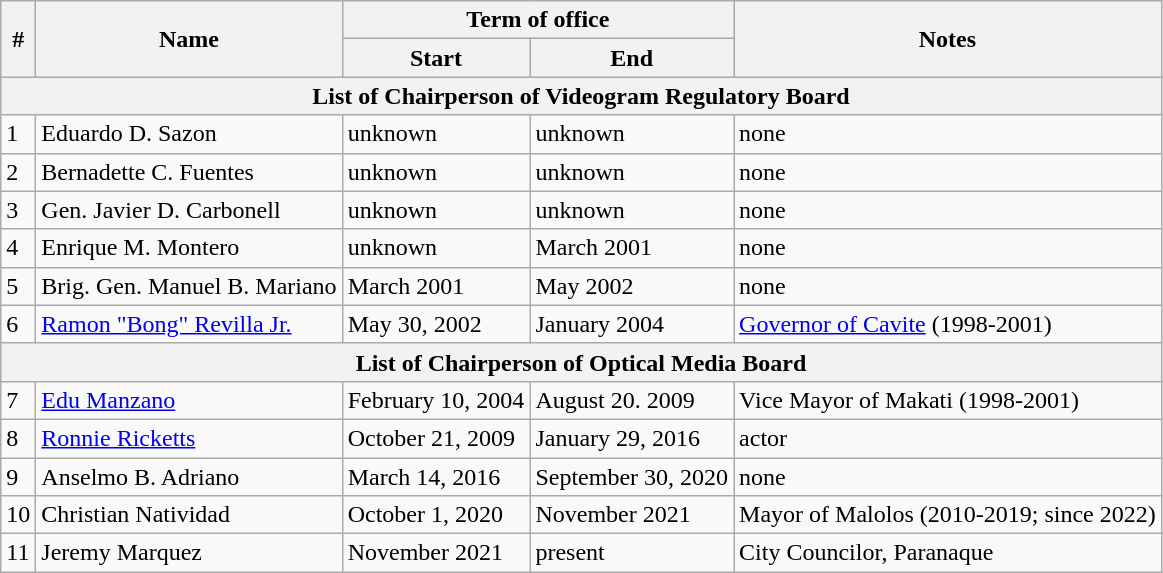<table class="wikitable">
<tr>
<th rowspan="2">#</th>
<th rowspan="2">Name</th>
<th colspan="2">Term of office</th>
<th rowspan="2">Notes</th>
</tr>
<tr>
<th>Start</th>
<th>End</th>
</tr>
<tr>
<th colspan=5 align=center><strong>List of Chairperson of Videogram Regulatory Board</strong></th>
</tr>
<tr>
<td>1</td>
<td>Eduardo D. Sazon</td>
<td>unknown</td>
<td>unknown</td>
<td>none</td>
</tr>
<tr>
<td>2</td>
<td>Bernadette C. Fuentes</td>
<td>unknown</td>
<td>unknown</td>
<td>none</td>
</tr>
<tr>
<td>3</td>
<td>Gen. Javier D. Carbonell</td>
<td>unknown</td>
<td>unknown</td>
<td>none</td>
</tr>
<tr>
<td>4</td>
<td>Enrique M. Montero</td>
<td>unknown</td>
<td>March 2001</td>
<td>none</td>
</tr>
<tr>
<td>5</td>
<td>Brig. Gen. Manuel B. Mariano</td>
<td>March 2001</td>
<td>May 2002</td>
<td>none</td>
</tr>
<tr>
<td>6</td>
<td><a href='#'>Ramon "Bong" Revilla Jr.</a></td>
<td>May 30, 2002</td>
<td>January 2004</td>
<td><a href='#'>Governor of Cavite</a> (1998-2001)</td>
</tr>
<tr>
<th colspan=5 align=center><strong>List of Chairperson of Optical Media Board</strong></th>
</tr>
<tr>
<td>7</td>
<td><a href='#'>Edu Manzano</a></td>
<td>February 10, 2004</td>
<td>August 20. 2009</td>
<td>Vice Mayor of Makati (1998-2001)</td>
</tr>
<tr>
<td>8</td>
<td><a href='#'>Ronnie Ricketts</a></td>
<td>October 21, 2009</td>
<td>January 29, 2016</td>
<td>actor</td>
</tr>
<tr>
<td>9</td>
<td>Anselmo B. Adriano</td>
<td>March 14, 2016</td>
<td>September 30, 2020</td>
<td>none</td>
</tr>
<tr>
<td>10</td>
<td>Christian Natividad</td>
<td>October 1, 2020</td>
<td>November 2021</td>
<td>Mayor of Malolos (2010-2019; since 2022)</td>
</tr>
<tr>
<td>11</td>
<td>Jeremy Marquez</td>
<td>November 2021</td>
<td>present</td>
<td>City Councilor, Paranaque</td>
</tr>
</table>
